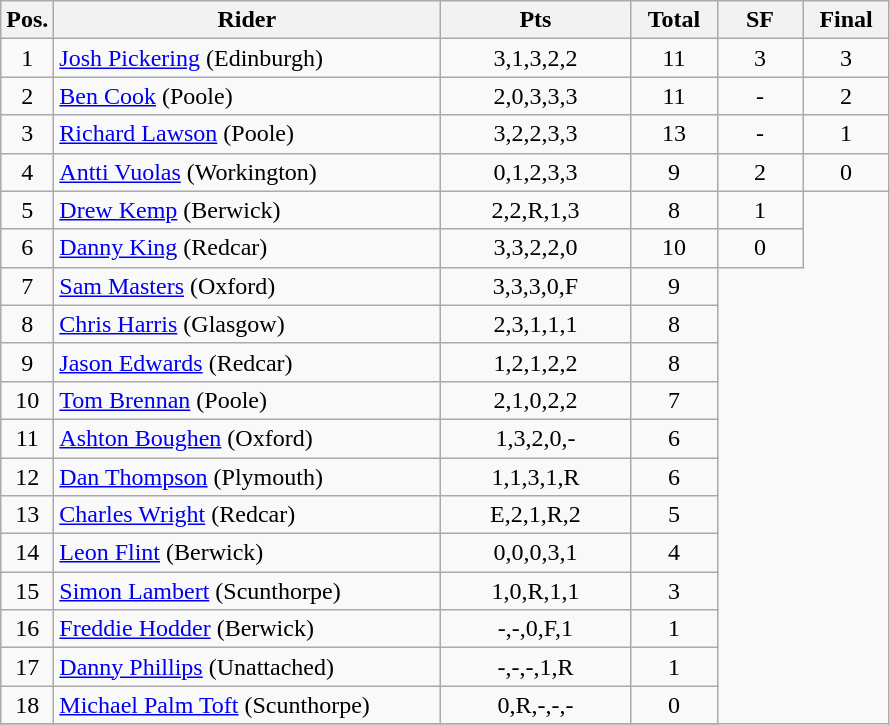<table class=wikitable>
<tr>
<th width=25px>Pos.</th>
<th width=250px>Rider</th>
<th width=120px>Pts</th>
<th width=50px>Total</th>
<th width=50px>SF</th>
<th width=50px>Final</th>
</tr>
<tr align=center >
<td>1</td>
<td align=left> <a href='#'>Josh Pickering</a>	(Edinburgh)</td>
<td>3,1,3,2,2</td>
<td>11</td>
<td>3</td>
<td>3</td>
</tr>
<tr align=center>
<td>2</td>
<td align=left> <a href='#'>Ben Cook</a> (Poole)</td>
<td>2,0,3,3,3</td>
<td>11</td>
<td>-</td>
<td>2</td>
</tr>
<tr align=center>
<td>3</td>
<td align=left> <a href='#'>Richard Lawson</a> (Poole)</td>
<td>3,2,2,3,3</td>
<td>13</td>
<td>-</td>
<td>1</td>
</tr>
<tr align=center>
<td>4</td>
<td align=left> <a href='#'>Antti Vuolas</a> (Workington)</td>
<td>0,1,2,3,3</td>
<td>9</td>
<td>2</td>
<td>0</td>
</tr>
<tr align=center>
<td>5</td>
<td align=left> <a href='#'>Drew Kemp</a> (Berwick)</td>
<td>2,2,R,1,3</td>
<td>8</td>
<td>1</td>
</tr>
<tr align=center>
<td>6</td>
<td align=left> <a href='#'>Danny King</a> (Redcar)</td>
<td>3,3,2,2,0</td>
<td>10</td>
<td>0</td>
</tr>
<tr align=center>
<td>7</td>
<td align=left> <a href='#'>Sam Masters</a> (Oxford)</td>
<td>3,3,3,0,F</td>
<td>9</td>
</tr>
<tr align=center>
<td>8</td>
<td align=left> <a href='#'>Chris Harris</a>	(Glasgow)</td>
<td>2,3,1,1,1</td>
<td>8</td>
</tr>
<tr align=center>
<td>9</td>
<td align=left> <a href='#'>Jason Edwards</a> (Redcar)</td>
<td>1,2,1,2,2</td>
<td>8</td>
</tr>
<tr align=center>
<td>10</td>
<td align=left> <a href='#'>Tom Brennan</a> (Poole)</td>
<td>2,1,0,2,2</td>
<td>7</td>
</tr>
<tr align=center>
<td>11</td>
<td align=left> <a href='#'>Ashton Boughen</a> (Oxford)</td>
<td>1,3,2,0,-</td>
<td>6</td>
</tr>
<tr align=center>
<td>12</td>
<td align=left> <a href='#'>Dan Thompson</a> (Plymouth)</td>
<td>1,1,3,1,R</td>
<td>6</td>
</tr>
<tr align=center>
<td>13</td>
<td align=left> <a href='#'>Charles Wright</a> (Redcar)</td>
<td>E,2,1,R,2</td>
<td>5</td>
</tr>
<tr align=center>
<td>14</td>
<td align=left> <a href='#'>Leon Flint</a> (Berwick)</td>
<td>0,0,0,3,1</td>
<td>4</td>
</tr>
<tr align=center>
<td>15</td>
<td align=left> <a href='#'>Simon Lambert</a> (Scunthorpe)</td>
<td>1,0,R,1,1</td>
<td>3</td>
</tr>
<tr align=center>
<td>16</td>
<td align=left> <a href='#'>Freddie Hodder</a> (Berwick)</td>
<td>-,-,0,F,1</td>
<td>1</td>
</tr>
<tr align=center>
<td>17</td>
<td align=left> <a href='#'>Danny Phillips</a> (Unattached)</td>
<td>-,-,-,1,R</td>
<td>1</td>
</tr>
<tr align=center>
<td>18</td>
<td align=left> <a href='#'>Michael Palm Toft</a> (Scunthorpe)</td>
<td>0,R,-,-,-</td>
<td>0</td>
</tr>
<tr align=center>
</tr>
</table>
